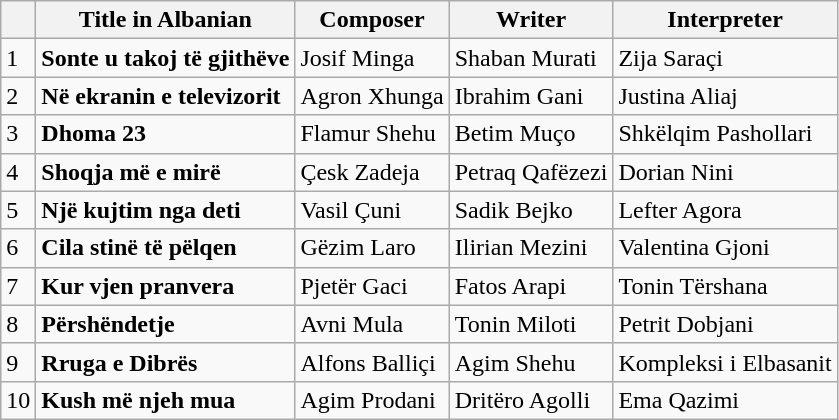<table class="wikitable">
<tr>
<th></th>
<th>Title in Albanian</th>
<th>Composer</th>
<th>Writer</th>
<th>Interpreter</th>
</tr>
<tr>
<td>1</td>
<td><strong>Sonte u takoj të gjithëve</strong></td>
<td>Josif Minga</td>
<td>Shaban Murati</td>
<td>Zija Saraçi</td>
</tr>
<tr>
<td>2</td>
<td><strong>Në ekranin e televizorit</strong></td>
<td>Agron Xhunga</td>
<td>Ibrahim Gani</td>
<td>Justina Aliaj</td>
</tr>
<tr>
<td>3</td>
<td><strong>Dhoma 23</strong></td>
<td>Flamur Shehu</td>
<td>Betim Muço</td>
<td>Shkëlqim Pashollari</td>
</tr>
<tr>
<td>4</td>
<td><strong>Shoqja më e mirë</strong></td>
<td>Çesk Zadeja</td>
<td>Petraq Qafëzezi</td>
<td>Dorian Nini</td>
</tr>
<tr>
<td>5</td>
<td><strong>Një kujtim nga deti</strong></td>
<td>Vasil Çuni</td>
<td>Sadik Bejko</td>
<td>Lefter Agora</td>
</tr>
<tr>
<td>6</td>
<td><strong>Cila stinë të pëlqen</strong></td>
<td>Gëzim Laro</td>
<td>Ilirian Mezini</td>
<td>Valentina Gjoni</td>
</tr>
<tr>
<td>7</td>
<td><strong>Kur vjen pranvera</strong></td>
<td>Pjetër Gaci</td>
<td>Fatos Arapi</td>
<td>Tonin Tërshana</td>
</tr>
<tr>
<td>8</td>
<td><strong>Përshëndetje</strong></td>
<td>Avni Mula</td>
<td>Tonin Miloti</td>
<td>Petrit Dobjani</td>
</tr>
<tr>
<td>9</td>
<td><strong>Rruga e Dibrës</strong></td>
<td>Alfons Balliçi</td>
<td>Agim Shehu</td>
<td>Kompleksi i Elbasanit</td>
</tr>
<tr>
<td>10</td>
<td><strong>Kush më njeh mua</strong></td>
<td>Agim Prodani</td>
<td>Dritëro Agolli</td>
<td>Ema Qazimi</td>
</tr>
</table>
